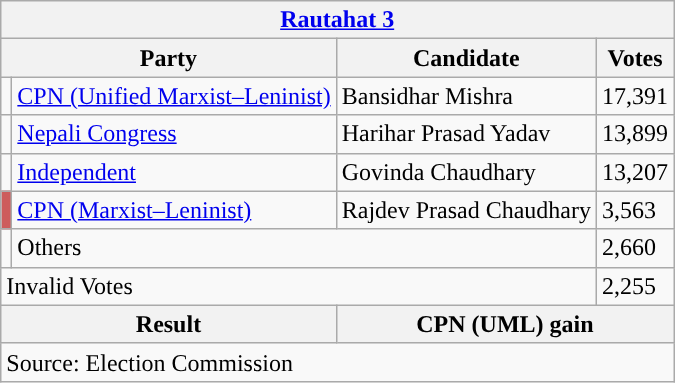<table class="wikitable">
<tr>
<th colspan="4"><a href='#'>Rautahat 3</a></th>
</tr>
<tr>
<th colspan="2">Party</th>
<th>Candidate</th>
<th>Votes</th>
</tr>
<tr>
<td style="background-color:"></td>
<td><a href='#'>CPN (Unified Marxist–Leninist)</a></td>
<td>Bansidhar Mishra</td>
<td>17,391</td>
</tr>
<tr>
<td style="background-color:"></td>
<td><a href='#'>Nepali Congress</a></td>
<td>Harihar Prasad Yadav</td>
<td>13,899</td>
</tr>
<tr>
<td style="background-color:"></td>
<td><a href='#'>Independent</a></td>
<td>Govinda Chaudhary</td>
<td>13,207</td>
</tr>
<tr>
<td style="background-color:indianred"></td>
<td><a href='#'>CPN (Marxist–Leninist)</a></td>
<td>Rajdev Prasad Chaudhary</td>
<td>3,563</td>
</tr>
<tr>
<td></td>
<td colspan="2">Others</td>
<td>2,660</td>
</tr>
<tr>
<td colspan="3">Invalid Votes</td>
<td>2,255</td>
</tr>
<tr>
<th colspan="2">Result</th>
<th colspan="2">CPN (UML) gain</th>
</tr>
<tr>
<td colspan="4">Source: Election Commission</td>
</tr>
</table>
